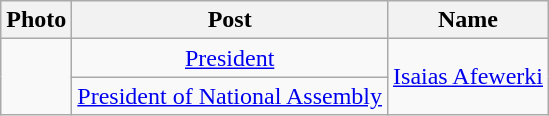<table class="wikitable" style="text-align:center">
<tr>
<th>Photo</th>
<th>Post</th>
<th>Name</th>
</tr>
<tr>
<td rowspan="2"></td>
<td><a href='#'>President</a></td>
<td rowspan="2"><a href='#'>Isaias Afewerki</a></td>
</tr>
<tr>
<td><a href='#'>President of National Assembly</a></td>
</tr>
</table>
